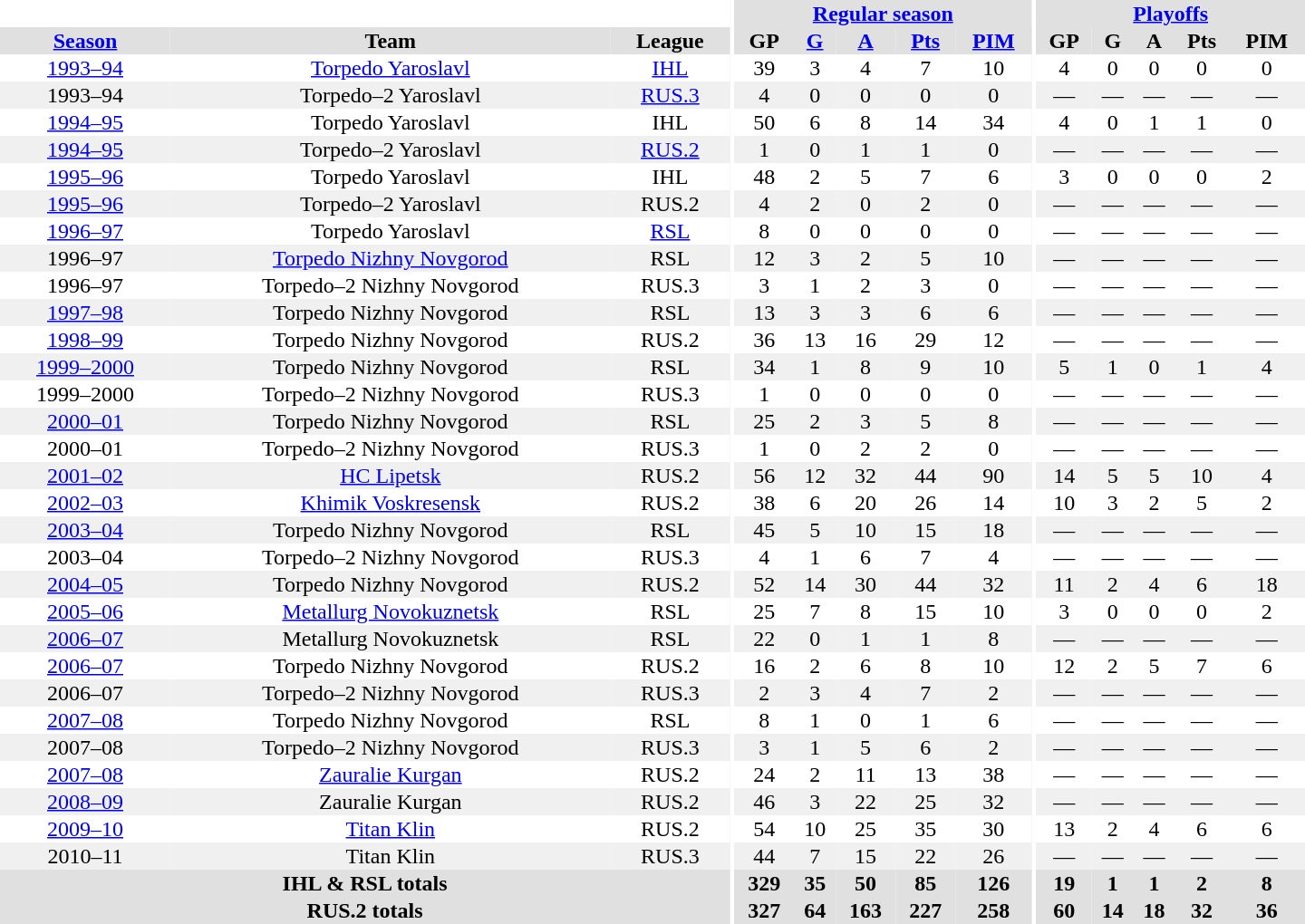<table border="0" cellpadding="1" cellspacing="0" style="text-align:center; width:60em">
<tr bgcolor="#e0e0e0">
<th colspan="3" bgcolor="#ffffff"></th>
<th rowspan="99" bgcolor="#ffffff"></th>
<th colspan="5"><a href='#'>Regular season</a></th>
<th rowspan="99" bgcolor="#ffffff"></th>
<th colspan="5"><a href='#'>Playoffs</a></th>
</tr>
<tr bgcolor="#e0e0e0">
<th><a href='#'>Season</a></th>
<th>Team</th>
<th>League</th>
<th>GP</th>
<th><a href='#'>G</a></th>
<th><a href='#'>A</a></th>
<th><a href='#'>Pts</a></th>
<th><a href='#'>PIM</a></th>
<th>GP</th>
<th>G</th>
<th>A</th>
<th>Pts</th>
<th>PIM</th>
</tr>
<tr>
<td><a href='#'>1993–94</a></td>
<td><a href='#'>Torpedo Yaroslavl</a></td>
<td><a href='#'>IHL</a></td>
<td>39</td>
<td>3</td>
<td>4</td>
<td>7</td>
<td>10</td>
<td>4</td>
<td>0</td>
<td>0</td>
<td>0</td>
<td>0</td>
</tr>
<tr bgcolor="#f0f0f0">
<td>1993–94</td>
<td>Torpedo–2 Yaroslavl</td>
<td><a href='#'>RUS.3</a></td>
<td>4</td>
<td>0</td>
<td>0</td>
<td>0</td>
<td>0</td>
<td>—</td>
<td>—</td>
<td>—</td>
<td>—</td>
<td>—</td>
</tr>
<tr>
<td><a href='#'>1994–95</a></td>
<td>Torpedo Yaroslavl</td>
<td>IHL</td>
<td>50</td>
<td>6</td>
<td>8</td>
<td>14</td>
<td>34</td>
<td>4</td>
<td>0</td>
<td>1</td>
<td>1</td>
<td>0</td>
</tr>
<tr bgcolor="#f0f0f0">
<td><a href='#'>1994–95</a></td>
<td>Torpedo–2 Yaroslavl</td>
<td><a href='#'>RUS.2</a></td>
<td>1</td>
<td>0</td>
<td>1</td>
<td>1</td>
<td>0</td>
<td>—</td>
<td>—</td>
<td>—</td>
<td>—</td>
<td>—</td>
</tr>
<tr>
<td><a href='#'>1995–96</a></td>
<td>Torpedo Yaroslavl</td>
<td>IHL</td>
<td>48</td>
<td>2</td>
<td>5</td>
<td>7</td>
<td>6</td>
<td>3</td>
<td>0</td>
<td>0</td>
<td>0</td>
<td>2</td>
</tr>
<tr bgcolor="#f0f0f0">
<td><a href='#'>1995–96</a></td>
<td>Torpedo–2 Yaroslavl</td>
<td>RUS.2</td>
<td>4</td>
<td>2</td>
<td>0</td>
<td>2</td>
<td>0</td>
<td>—</td>
<td>—</td>
<td>—</td>
<td>—</td>
<td>—</td>
</tr>
<tr>
<td><a href='#'>1996–97</a></td>
<td>Torpedo Yaroslavl</td>
<td><a href='#'>RSL</a></td>
<td>8</td>
<td>0</td>
<td>0</td>
<td>0</td>
<td>0</td>
<td>—</td>
<td>—</td>
<td>—</td>
<td>—</td>
<td>—</td>
</tr>
<tr bgcolor="#f0f0f0">
<td>1996–97</td>
<td><a href='#'>Torpedo Nizhny Novgorod</a></td>
<td>RSL</td>
<td>12</td>
<td>3</td>
<td>2</td>
<td>5</td>
<td>10</td>
<td>—</td>
<td>—</td>
<td>—</td>
<td>—</td>
<td>—</td>
</tr>
<tr>
<td>1996–97</td>
<td>Torpedo–2 Nizhny Novgorod</td>
<td>RUS.3</td>
<td>3</td>
<td>1</td>
<td>2</td>
<td>3</td>
<td>0</td>
<td>—</td>
<td>—</td>
<td>—</td>
<td>—</td>
<td>—</td>
</tr>
<tr bgcolor="#f0f0f0">
<td><a href='#'>1997–98</a></td>
<td>Torpedo Nizhny Novgorod</td>
<td>RSL</td>
<td>13</td>
<td>3</td>
<td>3</td>
<td>6</td>
<td>6</td>
<td>—</td>
<td>—</td>
<td>—</td>
<td>—</td>
<td>—</td>
</tr>
<tr>
<td><a href='#'>1998–99</a></td>
<td>Torpedo Nizhny Novgorod</td>
<td>RUS.2</td>
<td>36</td>
<td>13</td>
<td>16</td>
<td>29</td>
<td>12</td>
<td>—</td>
<td>—</td>
<td>—</td>
<td>—</td>
<td>—</td>
</tr>
<tr bgcolor="#f0f0f0">
<td><a href='#'>1999–2000</a></td>
<td>Torpedo Nizhny Novgorod</td>
<td>RSL</td>
<td>34</td>
<td>1</td>
<td>8</td>
<td>9</td>
<td>10</td>
<td>5</td>
<td>1</td>
<td>0</td>
<td>1</td>
<td>4</td>
</tr>
<tr>
<td>1999–2000</td>
<td>Torpedo–2 Nizhny Novgorod</td>
<td>RUS.3</td>
<td>1</td>
<td>0</td>
<td>0</td>
<td>0</td>
<td>0</td>
<td>—</td>
<td>—</td>
<td>—</td>
<td>—</td>
<td>—</td>
</tr>
<tr bgcolor="#f0f0f0">
<td><a href='#'>2000–01</a></td>
<td>Torpedo Nizhny Novgorod</td>
<td>RSL</td>
<td>25</td>
<td>2</td>
<td>3</td>
<td>5</td>
<td>8</td>
<td>—</td>
<td>—</td>
<td>—</td>
<td>—</td>
<td>—</td>
</tr>
<tr>
<td>2000–01</td>
<td>Torpedo–2 Nizhny Novgorod</td>
<td>RUS.3</td>
<td>1</td>
<td>0</td>
<td>2</td>
<td>2</td>
<td>0</td>
<td>—</td>
<td>—</td>
<td>—</td>
<td>—</td>
<td>—</td>
</tr>
<tr bgcolor="#f0f0f0">
<td><a href='#'>2001–02</a></td>
<td><a href='#'>HC Lipetsk</a></td>
<td>RUS.2</td>
<td>56</td>
<td>12</td>
<td>32</td>
<td>44</td>
<td>90</td>
<td>14</td>
<td>5</td>
<td>5</td>
<td>10</td>
<td>4</td>
</tr>
<tr>
<td><a href='#'>2002–03</a></td>
<td><a href='#'>Khimik Voskresensk</a></td>
<td>RUS.2</td>
<td>38</td>
<td>6</td>
<td>20</td>
<td>26</td>
<td>14</td>
<td>10</td>
<td>3</td>
<td>2</td>
<td>5</td>
<td>2</td>
</tr>
<tr bgcolor="#f0f0f0">
<td><a href='#'>2003–04</a></td>
<td>Torpedo Nizhny Novgorod</td>
<td>RSL</td>
<td>45</td>
<td>5</td>
<td>10</td>
<td>15</td>
<td>18</td>
<td>—</td>
<td>—</td>
<td>—</td>
<td>—</td>
<td>—</td>
</tr>
<tr>
<td>2003–04</td>
<td>Torpedo–2 Nizhny Novgorod</td>
<td>RUS.3</td>
<td>4</td>
<td>1</td>
<td>6</td>
<td>7</td>
<td>4</td>
<td>—</td>
<td>—</td>
<td>—</td>
<td>—</td>
<td>—</td>
</tr>
<tr bgcolor="#f0f0f0">
<td><a href='#'>2004–05</a></td>
<td>Torpedo Nizhny Novgorod</td>
<td>RUS.2</td>
<td>52</td>
<td>14</td>
<td>30</td>
<td>44</td>
<td>32</td>
<td>11</td>
<td>2</td>
<td>4</td>
<td>6</td>
<td>18</td>
</tr>
<tr>
<td><a href='#'>2005–06</a></td>
<td><a href='#'>Metallurg Novokuznetsk</a></td>
<td>RSL</td>
<td>25</td>
<td>7</td>
<td>8</td>
<td>15</td>
<td>10</td>
<td>3</td>
<td>0</td>
<td>0</td>
<td>0</td>
<td>2</td>
</tr>
<tr bgcolor="#f0f0f0">
<td><a href='#'>2006–07</a></td>
<td>Metallurg Novokuznetsk</td>
<td>RSL</td>
<td>22</td>
<td>0</td>
<td>1</td>
<td>1</td>
<td>8</td>
<td>—</td>
<td>—</td>
<td>—</td>
<td>—</td>
<td>—</td>
</tr>
<tr>
<td><a href='#'>2006–07</a></td>
<td>Torpedo Nizhny Novgorod</td>
<td>RUS.2</td>
<td>16</td>
<td>2</td>
<td>6</td>
<td>8</td>
<td>10</td>
<td>12</td>
<td>2</td>
<td>5</td>
<td>7</td>
<td>6</td>
</tr>
<tr bgcolor="#f0f0f0">
<td>2006–07</td>
<td>Torpedo–2 Nizhny Novgorod</td>
<td>RUS.3</td>
<td>2</td>
<td>3</td>
<td>4</td>
<td>7</td>
<td>2</td>
<td>—</td>
<td>—</td>
<td>—</td>
<td>—</td>
<td>—</td>
</tr>
<tr>
<td><a href='#'>2007–08</a></td>
<td>Torpedo Nizhny Novgorod</td>
<td>RSL</td>
<td>8</td>
<td>1</td>
<td>0</td>
<td>1</td>
<td>6</td>
<td>—</td>
<td>—</td>
<td>—</td>
<td>—</td>
<td>—</td>
</tr>
<tr bgcolor="#f0f0f0">
<td>2007–08</td>
<td>Torpedo–2 Nizhny Novgorod</td>
<td>RUS.3</td>
<td>3</td>
<td>1</td>
<td>5</td>
<td>6</td>
<td>2</td>
<td>—</td>
<td>—</td>
<td>—</td>
<td>—</td>
<td>—</td>
</tr>
<tr>
<td><a href='#'>2007–08</a></td>
<td><a href='#'>Zauralie Kurgan</a></td>
<td>RUS.2</td>
<td>24</td>
<td>2</td>
<td>11</td>
<td>13</td>
<td>38</td>
<td>—</td>
<td>—</td>
<td>—</td>
<td>—</td>
<td>—</td>
</tr>
<tr bgcolor="#f0f0f0">
<td><a href='#'>2008–09</a></td>
<td>Zauralie Kurgan</td>
<td>RUS.2</td>
<td>46</td>
<td>3</td>
<td>22</td>
<td>25</td>
<td>32</td>
<td>—</td>
<td>—</td>
<td>—</td>
<td>—</td>
<td>—</td>
</tr>
<tr>
<td><a href='#'>2009–10</a></td>
<td><a href='#'>Titan Klin</a></td>
<td>RUS.2</td>
<td>54</td>
<td>10</td>
<td>25</td>
<td>35</td>
<td>30</td>
<td>13</td>
<td>2</td>
<td>4</td>
<td>6</td>
<td>6</td>
</tr>
<tr bgcolor="#f0f0f0">
<td>2010–11</td>
<td>Titan Klin</td>
<td>RUS.3</td>
<td>44</td>
<td>7</td>
<td>15</td>
<td>22</td>
<td>26</td>
<td>—</td>
<td>—</td>
<td>—</td>
<td>—</td>
<td>—</td>
</tr>
<tr bgcolor="#e0e0e0">
<th colspan="3">IHL & RSL totals</th>
<th>329</th>
<th>35</th>
<th>50</th>
<th>85</th>
<th>126</th>
<th>19</th>
<th>1</th>
<th>1</th>
<th>2</th>
<th>8</th>
</tr>
<tr bgcolor="#e0e0e0">
<th colspan="3">RUS.2 totals</th>
<th>327</th>
<th>64</th>
<th>163</th>
<th>227</th>
<th>258</th>
<th>60</th>
<th>14</th>
<th>18</th>
<th>32</th>
<th>36</th>
</tr>
</table>
